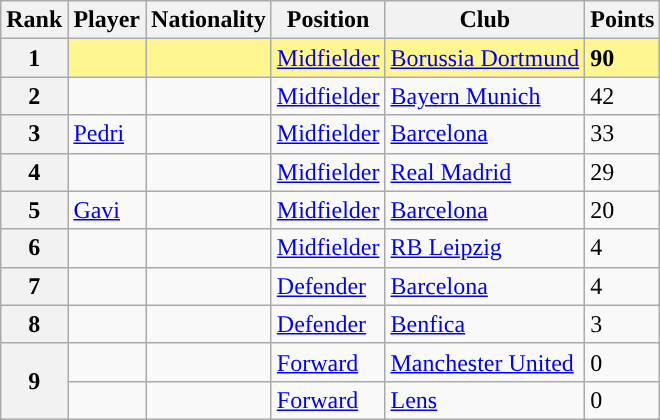<table class="wikitable sortable">
<tr>
<th scope="col">Rank</th>
<th scope="col">Player</th>
<th scope="col">Nationality</th>
<th scope="col">Position</th>
<th scope="col">Club</th>
<th scope="col">Points</th>
</tr>
<tr style="background-color:#FFF68F">
<th scope="row">1</th>
<td><strong></strong></td>
<td></td>
<td><a href='#'>Midfielder</a></td>
<td> <a href='#'>Borussia Dortmund</a></td>
<td><strong>90</strong></td>
</tr>
<tr>
<th scope="row">2</th>
<td></td>
<td></td>
<td><a href='#'>Midfielder</a></td>
<td> <a href='#'>Bayern Munich</a></td>
<td>42</td>
</tr>
<tr>
<th scope="row">3</th>
<td><a href='#'>Pedri</a></td>
<td></td>
<td><a href='#'>Midfielder</a></td>
<td> <a href='#'>Barcelona</a></td>
<td>33</td>
</tr>
<tr>
<th scope="row">4</th>
<td></td>
<td></td>
<td><a href='#'>Midfielder</a></td>
<td> <a href='#'>Real Madrid</a></td>
<td>29</td>
</tr>
<tr>
<th scope="row">5</th>
<td><a href='#'>Gavi</a></td>
<td></td>
<td><a href='#'>Midfielder</a></td>
<td> <a href='#'>Barcelona</a></td>
<td>20</td>
</tr>
<tr>
<th scope="row">6</th>
<td></td>
<td></td>
<td><a href='#'>Midfielder</a></td>
<td> <a href='#'>RB Leipzig</a></td>
<td>4</td>
</tr>
<tr>
<th scope="row">7</th>
<td></td>
<td></td>
<td><a href='#'>Defender</a></td>
<td> <a href='#'>Barcelona</a></td>
<td>4</td>
</tr>
<tr>
<th scope="row">8</th>
<td></td>
<td></td>
<td><a href='#'>Defender</a></td>
<td> <a href='#'>Benfica</a></td>
<td>3</td>
</tr>
<tr>
<th scope="row" rowspan="2">9</th>
<td></td>
<td></td>
<td><a href='#'>Forward</a></td>
<td> <a href='#'>Manchester United</a></td>
<td>0</td>
</tr>
<tr>
<td></td>
<td></td>
<td><a href='#'>Forward</a></td>
<td> <a href='#'>Lens</a></td>
<td>0</td>
</tr>
</table>
